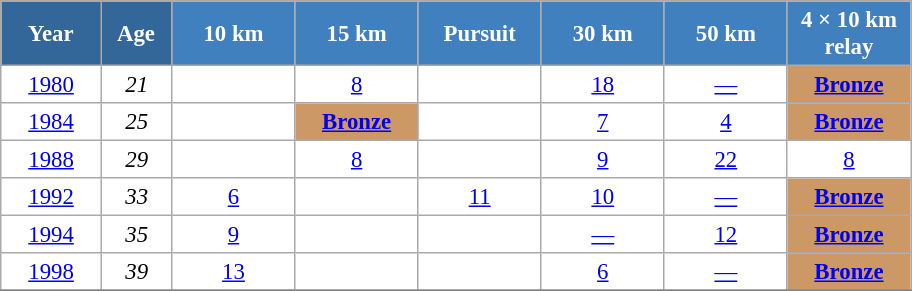<table class="wikitable" style="font-size:95%; text-align:center; border:grey solid 1px; border-collapse:collapse; background:#ffffff;">
<tr>
<th style="background-color:#369; color:white; width:60px;"> Year </th>
<th style="background-color:#369; color:white; width:40px;"> Age </th>
<th style="background-color:#4180be; color:white; width:75px;"> 10 km </th>
<th style="background-color:#4180be; color:white; width:75px;"> 15 km </th>
<th style="background-color:#4180be; color:white; width:75px;"> Pursuit </th>
<th style="background-color:#4180be; color:white; width:75px;"> 30 km </th>
<th style="background-color:#4180be; color:white; width:75px;"> 50 km </th>
<th style="background-color:#4180be; color:white; width:75px;"> 4 × 10 km <br> relay </th>
</tr>
<tr>
<td><a href='#'>1980</a></td>
<td><em>21</em></td>
<td></td>
<td><a href='#'>8</a></td>
<td></td>
<td><a href='#'>18</a></td>
<td><a href='#'>—</a></td>
<td bgcolor="cc9966"><a href='#'><strong>Bronze</strong></a></td>
</tr>
<tr>
<td><a href='#'>1984</a></td>
<td><em>25</em></td>
<td></td>
<td bgcolor="cc9966"><a href='#'><strong>Bronze</strong></a></td>
<td></td>
<td><a href='#'>7</a></td>
<td><a href='#'>4</a></td>
<td bgcolor="cc9966"><a href='#'><strong>Bronze</strong></a></td>
</tr>
<tr>
<td><a href='#'>1988</a></td>
<td><em>29</em></td>
<td></td>
<td><a href='#'>8</a></td>
<td></td>
<td><a href='#'>9</a></td>
<td><a href='#'>22</a></td>
<td><a href='#'>8</a></td>
</tr>
<tr>
<td><a href='#'>1992</a></td>
<td><em>33</em></td>
<td><a href='#'>6</a></td>
<td></td>
<td><a href='#'>11</a></td>
<td><a href='#'>10</a></td>
<td><a href='#'>—</a></td>
<td bgcolor="cc9966"><a href='#'><strong>Bronze</strong></a></td>
</tr>
<tr>
<td><a href='#'>1994</a></td>
<td><em>35</em></td>
<td><a href='#'>9</a></td>
<td></td>
<td><a href='#'></a></td>
<td><a href='#'>—</a></td>
<td><a href='#'>12</a></td>
<td bgcolor="cc9966"><a href='#'><strong>Bronze</strong></a></td>
</tr>
<tr>
<td><a href='#'>1998</a></td>
<td><em>39</em></td>
<td><a href='#'>13</a></td>
<td></td>
<td><a href='#'></a></td>
<td><a href='#'>6</a></td>
<td><a href='#'>—</a></td>
<td bgcolor="cc9966"><a href='#'><strong>Bronze</strong></a></td>
</tr>
<tr>
</tr>
</table>
